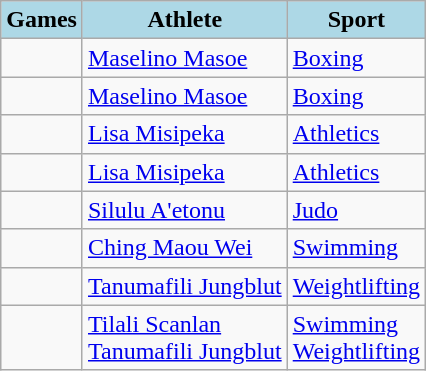<table class="wikitable">
<tr>
<th style="background-color:lightblue">Games</th>
<th style="background-color:lightblue">Athlete</th>
<th style="background-color:lightblue">Sport</th>
</tr>
<tr>
<td></td>
<td><a href='#'>Maselino Masoe</a></td>
<td><a href='#'>Boxing</a></td>
</tr>
<tr>
<td></td>
<td><a href='#'>Maselino Masoe</a></td>
<td><a href='#'>Boxing</a></td>
</tr>
<tr>
<td></td>
<td><a href='#'>Lisa Misipeka</a></td>
<td><a href='#'>Athletics</a></td>
</tr>
<tr>
<td></td>
<td><a href='#'>Lisa Misipeka</a></td>
<td><a href='#'>Athletics</a></td>
</tr>
<tr>
<td></td>
<td><a href='#'>Silulu A'etonu</a></td>
<td><a href='#'>Judo</a></td>
</tr>
<tr>
<td></td>
<td><a href='#'>Ching Maou Wei</a></td>
<td><a href='#'>Swimming</a></td>
</tr>
<tr>
<td></td>
<td><a href='#'>Tanumafili Jungblut</a></td>
<td><a href='#'>Weightlifting</a></td>
</tr>
<tr>
<td></td>
<td><a href='#'>Tilali Scanlan</a> <br> <a href='#'>Tanumafili Jungblut</a></td>
<td><a href='#'>Swimming</a> <br> <a href='#'>Weightlifting</a></td>
</tr>
</table>
